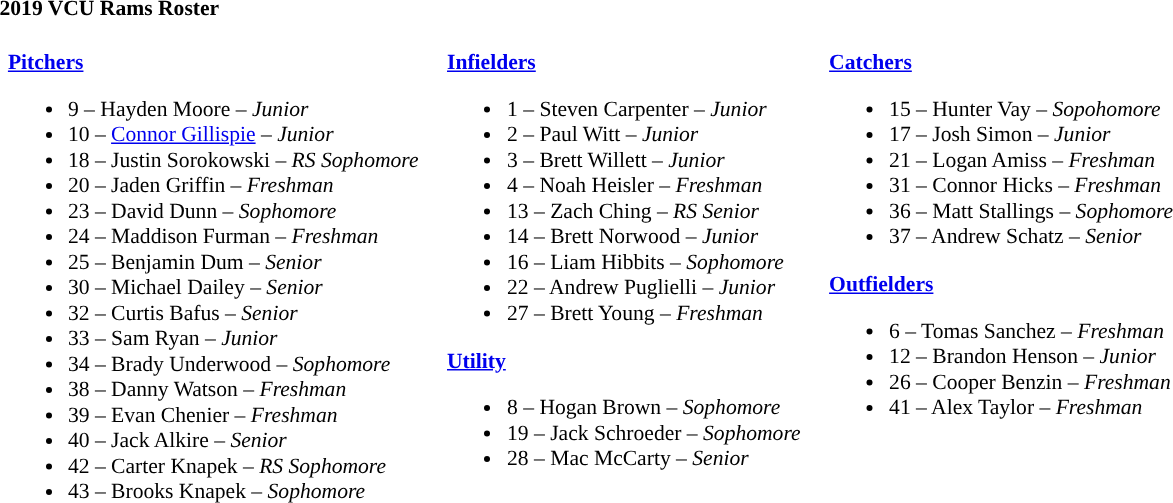<table class="toccolours" style="border-collapse:collapse; font-size:90%;">
<tr>
<td colspan="7"><strong>2019 VCU Rams Roster</strong></td>
</tr>
<tr>
</tr>
<tr>
<td width="03"> </td>
<td valign="top"><br><strong><a href='#'>Pitchers</a></strong><ul><li>9 – Hayden Moore – <em>Junior</em></li><li>10 – <a href='#'>Connor Gillispie</a> – <em>Junior</em></li><li>18 – Justin Sorokowski – <em>RS Sophomore</em></li><li>20 – Jaden Griffin – <em>Freshman</em></li><li>23 – David Dunn – <em>Sophomore</em></li><li>24 – Maddison Furman – <em>Freshman</em></li><li>25 – Benjamin Dum – <em>Senior</em></li><li>30 – Michael Dailey – <em>Senior</em></li><li>32 – Curtis Bafus – <em>Senior</em></li><li>33 – Sam Ryan – <em>Junior</em></li><li>34 – Brady Underwood – <em>Sophomore</em></li><li>38 – Danny Watson – <em>Freshman</em></li><li>39 – Evan Chenier – <em>Freshman</em></li><li>40 – Jack Alkire – <em>Senior</em></li><li>42 – Carter Knapek – <em>RS Sophomore</em></li><li>43 – Brooks Knapek – <em>Sophomore</em></li></ul></td>
<td width="15"> </td>
<td valign="top"><br><strong><a href='#'>Infielders</a></strong><ul><li>1 – Steven Carpenter – <em>Junior</em></li><li>2 – Paul Witt – <em>Junior</em></li><li>3 – Brett Willett – <em>Junior</em></li><li>4 – Noah Heisler – <em>Freshman</em></li><li>13 – Zach Ching – <em>RS Senior</em></li><li>14 – Brett Norwood – <em>Junior</em></li><li>16 – Liam Hibbits – <em>Sophomore</em></li><li>22 – Andrew Puglielli – <em>Junior</em></li><li>27 – Brett Young – <em>Freshman</em></li></ul><strong><a href='#'>Utility</a></strong><ul><li>8 – Hogan Brown – <em>Sophomore</em></li><li>19 – Jack Schroeder – <em>Sophomore</em></li><li>28 – Mac McCarty – <em>Senior</em></li></ul></td>
<td width="15"> </td>
<td valign="top"><br><strong><a href='#'>Catchers</a></strong><ul><li>15 – Hunter Vay – <em>Sopohomore</em></li><li>17 – Josh Simon – <em>Junior</em></li><li>21 – Logan Amiss – <em>Freshman</em></li><li>31 – Connor Hicks – <em>Freshman</em></li><li>36 – Matt Stallings – <em>Sophomore</em></li><li>37 – Andrew Schatz – <em>Senior</em></li></ul><strong><a href='#'>Outfielders</a></strong><ul><li>6 – Tomas Sanchez – <em>Freshman</em></li><li>12 – Brandon Henson – <em>Junior</em></li><li>26 – Cooper Benzin – <em>Freshman</em></li><li>41 – Alex Taylor – <em>Freshman</em></li></ul></td>
<td width="20"> </td>
</tr>
</table>
